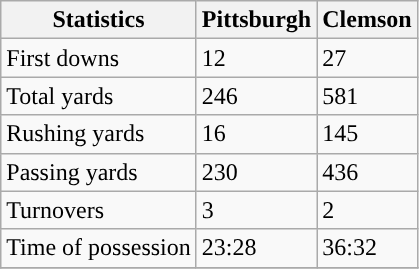<table class="wikitable">
<tr>
<th>Statistics</th>
<th>Pittsburgh</th>
<th>Clemson</th>
</tr>
<tr>
<td>First downs</td>
<td>12</td>
<td>27</td>
</tr>
<tr>
<td>Total yards</td>
<td>246</td>
<td>581</td>
</tr>
<tr>
<td>Rushing yards</td>
<td>16</td>
<td>145</td>
</tr>
<tr>
<td>Passing yards</td>
<td>230</td>
<td>436</td>
</tr>
<tr>
<td>Turnovers</td>
<td>3</td>
<td>2</td>
</tr>
<tr>
<td>Time of possession</td>
<td>23:28</td>
<td>36:32</td>
</tr>
<tr>
</tr>
</table>
